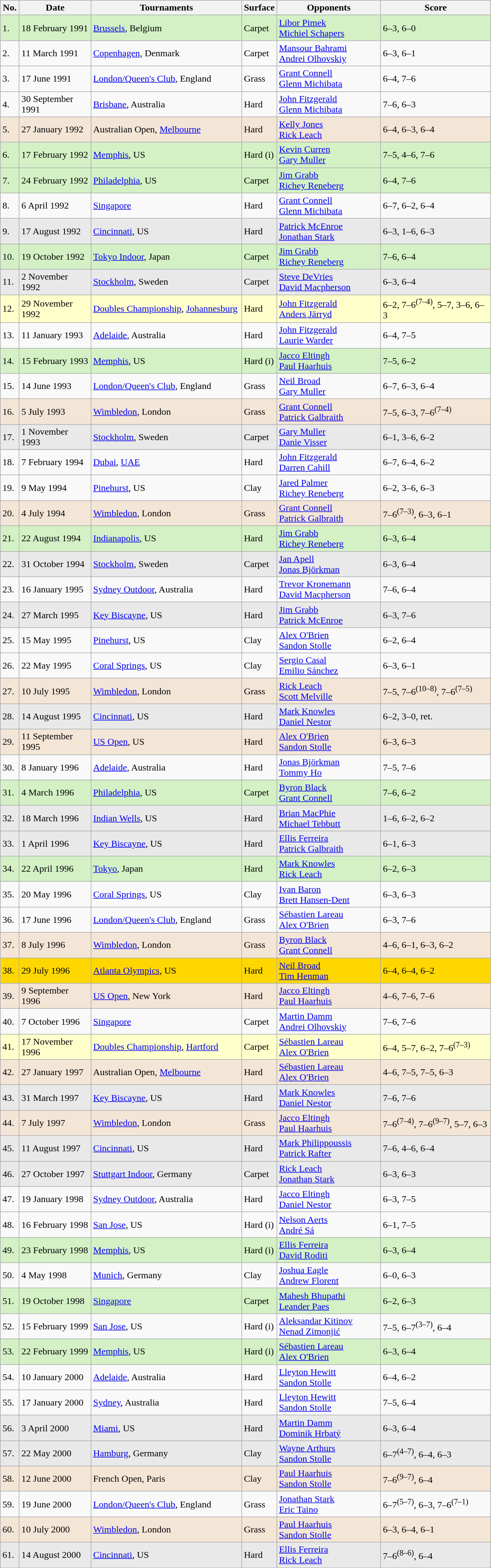<table class="sortable wikitable">
<tr>
<th style="width:25px" class="unsortable">No.</th>
<th style="width:115px">Date</th>
<th style="width:250px">Tournaments</th>
<th style="width:50px">Surface</th>
<th style="width:170px">Opponents</th>
<th style="width:180px" class="unsortable">Score</th>
</tr>
<tr style="background:#d4f1c5;">
<td>1.</td>
<td>18 February 1991</td>
<td><a href='#'>Brussels</a>, Belgium</td>
<td>Carpet</td>
<td> <a href='#'>Libor Pimek</a> <br>  <a href='#'>Michiel Schapers</a></td>
<td>6–3, 6–0</td>
</tr>
<tr>
<td>2.</td>
<td>11 March 1991</td>
<td><a href='#'>Copenhagen</a>, Denmark</td>
<td>Carpet</td>
<td> <a href='#'>Mansour Bahrami</a> <br>  <a href='#'>Andrei Olhovskiy</a></td>
<td>6–3, 6–1</td>
</tr>
<tr>
<td>3.</td>
<td>17 June 1991</td>
<td><a href='#'>London/Queen's Club</a>, England</td>
<td>Grass</td>
<td> <a href='#'>Grant Connell</a> <br>  <a href='#'>Glenn Michibata</a></td>
<td>6–4, 7–6</td>
</tr>
<tr>
<td>4.</td>
<td>30 September 1991</td>
<td><a href='#'>Brisbane</a>, Australia</td>
<td>Hard</td>
<td> <a href='#'>John Fitzgerald</a> <br>  <a href='#'>Glenn Michibata</a></td>
<td>7–6, 6–3</td>
</tr>
<tr style="background:#f3e6d7;">
<td>5.</td>
<td>27 January 1992</td>
<td>Australian Open, <a href='#'>Melbourne</a></td>
<td>Hard</td>
<td> <a href='#'>Kelly Jones</a> <br>  <a href='#'>Rick Leach</a></td>
<td>6–4, 6–3, 6–4</td>
</tr>
<tr style="background:#d4f1c5;">
<td>6.</td>
<td>17 February 1992</td>
<td><a href='#'>Memphis</a>, US</td>
<td>Hard (i)</td>
<td> <a href='#'>Kevin Curren</a> <br>  <a href='#'>Gary Muller</a></td>
<td>7–5, 4–6, 7–6</td>
</tr>
<tr style="background:#d4f1c5;">
<td>7.</td>
<td>24 February 1992</td>
<td><a href='#'>Philadelphia</a>, US</td>
<td>Carpet</td>
<td> <a href='#'>Jim Grabb</a> <br>  <a href='#'>Richey Reneberg</a></td>
<td>6–4, 7–6</td>
</tr>
<tr>
<td>8.</td>
<td>6 April 1992</td>
<td><a href='#'>Singapore</a></td>
<td>Hard</td>
<td> <a href='#'>Grant Connell</a> <br>  <a href='#'>Glenn Michibata</a></td>
<td>6–7, 6–2, 6–4</td>
</tr>
<tr style="background:#e9e9e9;">
<td>9.</td>
<td>17 August 1992</td>
<td><a href='#'>Cincinnati</a>, US</td>
<td>Hard</td>
<td> <a href='#'>Patrick McEnroe</a> <br>  <a href='#'>Jonathan Stark</a></td>
<td>6–3, 1–6, 6–3</td>
</tr>
<tr style="background:#d4f1c5;">
<td>10.</td>
<td>19 October 1992</td>
<td><a href='#'>Tokyo Indoor</a>, Japan</td>
<td>Carpet</td>
<td> <a href='#'>Jim Grabb</a> <br>  <a href='#'>Richey Reneberg</a></td>
<td>7–6, 6–4</td>
</tr>
<tr style="background:#e9e9e9;">
<td>11.</td>
<td>2 November 1992</td>
<td><a href='#'>Stockholm</a>, Sweden</td>
<td>Carpet</td>
<td> <a href='#'>Steve DeVries</a> <br>  <a href='#'>David Macpherson</a></td>
<td>6–3, 6–4</td>
</tr>
<tr style="background:#ffffcc;">
<td>12.</td>
<td>29 November 1992</td>
<td><a href='#'>Doubles Championship</a>, <a href='#'>Johannesburg</a></td>
<td>Hard</td>
<td> <a href='#'>John Fitzgerald</a> <br>  <a href='#'>Anders Järryd</a></td>
<td>6–2, 7–6<sup>(7–4)</sup>, 5–7, 3–6, 6–3</td>
</tr>
<tr>
<td>13.</td>
<td>11 January 1993</td>
<td><a href='#'>Adelaide</a>, Australia</td>
<td>Hard</td>
<td> <a href='#'>John Fitzgerald</a> <br>  <a href='#'>Laurie Warder</a></td>
<td>6–4, 7–5</td>
</tr>
<tr style="background:#d4f1c5;">
<td>14.</td>
<td>15 February 1993</td>
<td><a href='#'>Memphis</a>, US</td>
<td>Hard (i)</td>
<td> <a href='#'>Jacco Eltingh</a> <br>  <a href='#'>Paul Haarhuis</a></td>
<td>7–5, 6–2</td>
</tr>
<tr>
<td>15.</td>
<td>14 June 1993</td>
<td><a href='#'>London/Queen's Club</a>, England</td>
<td>Grass</td>
<td> <a href='#'>Neil Broad</a> <br>  <a href='#'>Gary Muller</a></td>
<td>6–7, 6–3, 6–4</td>
</tr>
<tr style="background:#f3e6d7;">
<td>16.</td>
<td>5 July 1993</td>
<td><a href='#'>Wimbledon</a>, London</td>
<td>Grass</td>
<td> <a href='#'>Grant Connell</a> <br>  <a href='#'>Patrick Galbraith</a></td>
<td>7–5, 6–3, 7–6<sup>(7–4)</sup></td>
</tr>
<tr style="background:#e9e9e9;">
<td>17.</td>
<td>1 November 1993</td>
<td><a href='#'>Stockholm</a>, Sweden</td>
<td>Carpet</td>
<td> <a href='#'>Gary Muller</a> <br>  <a href='#'>Danie Visser</a></td>
<td>6–1, 3–6, 6–2</td>
</tr>
<tr>
<td>18.</td>
<td>7 February 1994</td>
<td><a href='#'>Dubai</a>, <a href='#'>UAE</a></td>
<td>Hard</td>
<td> <a href='#'>John Fitzgerald</a> <br>  <a href='#'>Darren Cahill</a></td>
<td>6–7, 6–4, 6–2</td>
</tr>
<tr>
<td>19.</td>
<td>9 May 1994</td>
<td><a href='#'>Pinehurst</a>, US</td>
<td>Clay</td>
<td> <a href='#'>Jared Palmer</a> <br>  <a href='#'>Richey Reneberg</a></td>
<td>6–2, 3–6, 6–3</td>
</tr>
<tr style="background:#f3e6d7;">
<td>20.</td>
<td>4 July 1994</td>
<td><a href='#'>Wimbledon</a>, London</td>
<td>Grass</td>
<td> <a href='#'>Grant Connell</a> <br>  <a href='#'>Patrick Galbraith</a></td>
<td>7–6<sup>(7–3)</sup>, 6–3, 6–1</td>
</tr>
<tr style="background:#d4f1c5;">
<td>21.</td>
<td>22 August 1994</td>
<td><a href='#'>Indianapolis</a>, US</td>
<td>Hard</td>
<td> <a href='#'>Jim Grabb</a> <br>  <a href='#'>Richey Reneberg</a></td>
<td>6–3, 6–4</td>
</tr>
<tr style="background:#e9e9e9;">
<td>22.</td>
<td>31 October 1994</td>
<td><a href='#'>Stockholm</a>, Sweden</td>
<td>Carpet</td>
<td> <a href='#'>Jan Apell</a> <br>  <a href='#'>Jonas Björkman</a></td>
<td>6–3, 6–4</td>
</tr>
<tr>
<td>23.</td>
<td>16 January 1995</td>
<td><a href='#'>Sydney Outdoor</a>, Australia</td>
<td>Hard</td>
<td> <a href='#'>Trevor Kronemann</a> <br>  <a href='#'>David Macpherson</a></td>
<td>7–6, 6–4</td>
</tr>
<tr style="background:#e9e9e9;">
<td>24.</td>
<td>27 March 1995</td>
<td><a href='#'>Key Biscayne</a>, US</td>
<td>Hard</td>
<td> <a href='#'>Jim Grabb</a> <br>  <a href='#'>Patrick McEnroe</a></td>
<td>6–3, 7–6</td>
</tr>
<tr>
<td>25.</td>
<td>15 May 1995</td>
<td><a href='#'>Pinehurst</a>, US</td>
<td>Clay</td>
<td> <a href='#'>Alex O'Brien</a> <br>  <a href='#'>Sandon Stolle</a></td>
<td>6–2, 6–4</td>
</tr>
<tr>
<td>26.</td>
<td>22 May 1995</td>
<td><a href='#'>Coral Springs</a>, US</td>
<td>Clay</td>
<td> <a href='#'>Sergio Casal</a> <br>  <a href='#'>Emilio Sánchez</a></td>
<td>6–3, 6–1</td>
</tr>
<tr style="background:#f3e6d7;">
<td>27.</td>
<td>10 July 1995</td>
<td><a href='#'>Wimbledon</a>, London</td>
<td>Grass</td>
<td> <a href='#'>Rick Leach</a> <br>  <a href='#'>Scott Melville</a></td>
<td>7–5, 7–6<sup>(10–8)</sup>, 7–6<sup>(7–5)</sup></td>
</tr>
<tr style="background:#e9e9e9;">
<td>28.</td>
<td>14 August 1995</td>
<td><a href='#'>Cincinnati</a>, US</td>
<td>Hard</td>
<td> <a href='#'>Mark Knowles</a> <br>  <a href='#'>Daniel Nestor</a></td>
<td>6–2, 3–0, ret.</td>
</tr>
<tr style="background:#f3e6d7;">
<td>29.</td>
<td>11 September 1995</td>
<td><a href='#'>US Open</a>, US</td>
<td>Hard</td>
<td> <a href='#'>Alex O'Brien</a> <br>  <a href='#'>Sandon Stolle</a></td>
<td>6–3, 6–3</td>
</tr>
<tr>
<td>30.</td>
<td>8 January 1996</td>
<td><a href='#'>Adelaide</a>, Australia</td>
<td>Hard</td>
<td> <a href='#'>Jonas Björkman</a> <br>  <a href='#'>Tommy Ho</a></td>
<td>7–5, 7–6</td>
</tr>
<tr style="background:#d4f1c5;">
<td>31.</td>
<td>4 March 1996</td>
<td><a href='#'>Philadelphia</a>, US</td>
<td>Carpet</td>
<td> <a href='#'>Byron Black</a> <br>  <a href='#'>Grant Connell</a></td>
<td>7–6, 6–2</td>
</tr>
<tr style="background:#e9e9e9;">
<td>32.</td>
<td>18 March 1996</td>
<td><a href='#'>Indian Wells</a>, US</td>
<td>Hard</td>
<td> <a href='#'>Brian MacPhie</a> <br>  <a href='#'>Michael Tebbutt</a></td>
<td>1–6, 6–2, 6–2</td>
</tr>
<tr style="background:#e9e9e9;">
<td>33.</td>
<td>1 April 1996</td>
<td><a href='#'>Key Biscayne</a>, US</td>
<td>Hard</td>
<td> <a href='#'>Ellis Ferreira</a> <br>  <a href='#'>Patrick Galbraith</a></td>
<td>6–1, 6–3</td>
</tr>
<tr style="background:#d4f1c5;">
<td>34.</td>
<td>22 April 1996</td>
<td><a href='#'>Tokyo</a>, Japan</td>
<td>Hard</td>
<td> <a href='#'>Mark Knowles</a> <br>  <a href='#'>Rick Leach</a></td>
<td>6–2, 6–3</td>
</tr>
<tr>
<td>35.</td>
<td>20 May 1996</td>
<td><a href='#'>Coral Springs</a>, US</td>
<td>Clay</td>
<td> <a href='#'>Ivan Baron</a> <br>  <a href='#'>Brett Hansen-Dent</a></td>
<td>6–3, 6–3</td>
</tr>
<tr>
<td>36.</td>
<td>17 June 1996</td>
<td><a href='#'>London/Queen's Club</a>, England</td>
<td>Grass</td>
<td> <a href='#'>Sébastien Lareau</a> <br>  <a href='#'>Alex O'Brien</a></td>
<td>6–3, 7–6</td>
</tr>
<tr style="background:#f3e6d7;">
<td>37.</td>
<td>8 July 1996</td>
<td><a href='#'>Wimbledon</a>, London</td>
<td>Grass</td>
<td> <a href='#'>Byron Black</a> <br>  <a href='#'>Grant Connell</a></td>
<td>4–6, 6–1, 6–3, 6–2</td>
</tr>
<tr bgcolor="gold">
<td>38.</td>
<td>29 July 1996</td>
<td><a href='#'>Atlanta Olympics</a>, US</td>
<td>Hard</td>
<td> <a href='#'>Neil Broad</a> <br>  <a href='#'>Tim Henman</a></td>
<td>6–4, 6–4, 6–2</td>
</tr>
<tr style="background:#f3e6d7;">
<td>39.</td>
<td>9 September 1996</td>
<td><a href='#'>US Open</a>, New York</td>
<td>Hard</td>
<td> <a href='#'>Jacco Eltingh</a> <br>  <a href='#'>Paul Haarhuis</a></td>
<td>4–6, 7–6, 7–6</td>
</tr>
<tr>
<td>40.</td>
<td>7 October 1996</td>
<td><a href='#'>Singapore</a></td>
<td>Carpet</td>
<td> <a href='#'>Martin Damm</a> <br>  <a href='#'>Andrei Olhovskiy</a></td>
<td>7–6, 7–6</td>
</tr>
<tr style="background:#ffffcc;">
<td>41.</td>
<td>17 November 1996</td>
<td><a href='#'>Doubles Championship</a>, <a href='#'>Hartford</a></td>
<td>Carpet</td>
<td> <a href='#'>Sébastien Lareau</a> <br>  <a href='#'>Alex O'Brien</a></td>
<td>6–4, 5–7, 6–2, 7–6<sup>(7–3)</sup></td>
</tr>
<tr style="background:#f3e6d7;">
<td>42.</td>
<td>27 January 1997</td>
<td>Australian Open, <a href='#'>Melbourne</a></td>
<td>Hard</td>
<td> <a href='#'>Sébastien Lareau</a> <br>  <a href='#'>Alex O'Brien</a></td>
<td>4–6, 7–5, 7–5, 6–3</td>
</tr>
<tr style="background:#e9e9e9;">
<td>43.</td>
<td>31 March 1997</td>
<td><a href='#'>Key Biscayne</a>, US</td>
<td>Hard</td>
<td> <a href='#'>Mark Knowles</a> <br>  <a href='#'>Daniel Nestor</a></td>
<td>7–6, 7–6</td>
</tr>
<tr style="background:#f3e6d7;">
<td>44.</td>
<td>7 July 1997</td>
<td><a href='#'>Wimbledon</a>, London</td>
<td>Grass</td>
<td> <a href='#'>Jacco Eltingh</a> <br>  <a href='#'>Paul Haarhuis</a></td>
<td>7–6<sup>(7–4)</sup>, 7–6<sup>(9–7)</sup>, 5–7, 6–3</td>
</tr>
<tr style="background:#e9e9e9;">
<td>45.</td>
<td>11 August 1997</td>
<td><a href='#'>Cincinnati</a>, US</td>
<td>Hard</td>
<td> <a href='#'>Mark Philippoussis</a> <br>  <a href='#'>Patrick Rafter</a></td>
<td>7–6, 4–6, 6–4</td>
</tr>
<tr style="background:#e9e9e9;">
<td>46.</td>
<td>27 October 1997</td>
<td><a href='#'>Stuttgart Indoor</a>, Germany</td>
<td>Carpet</td>
<td> <a href='#'>Rick Leach</a> <br>  <a href='#'>Jonathan Stark</a></td>
<td>6–3, 6–3</td>
</tr>
<tr>
<td>47.</td>
<td>19 January 1998</td>
<td><a href='#'>Sydney Outdoor</a>, Australia</td>
<td>Hard</td>
<td> <a href='#'>Jacco Eltingh</a> <br>  <a href='#'>Daniel Nestor</a></td>
<td>6–3, 7–5</td>
</tr>
<tr>
<td>48.</td>
<td>16 February 1998</td>
<td><a href='#'>San Jose</a>, US</td>
<td>Hard (i)</td>
<td> <a href='#'>Nelson Aerts</a> <br>  <a href='#'>André Sá</a></td>
<td>6–1, 7–5</td>
</tr>
<tr style="background:#d4f1c5;">
<td>49.</td>
<td>23 February 1998</td>
<td><a href='#'>Memphis</a>, US</td>
<td>Hard (i)</td>
<td> <a href='#'>Ellis Ferreira</a> <br>  <a href='#'>David Roditi</a></td>
<td>6–3, 6–4</td>
</tr>
<tr>
<td>50.</td>
<td>4 May 1998</td>
<td><a href='#'>Munich</a>, Germany</td>
<td>Clay</td>
<td> <a href='#'>Joshua Eagle</a> <br>  <a href='#'>Andrew Florent</a></td>
<td>6–0, 6–3</td>
</tr>
<tr style="background:#d4f1c5;">
<td>51.</td>
<td>19 October 1998</td>
<td><a href='#'>Singapore</a></td>
<td>Carpet</td>
<td> <a href='#'>Mahesh Bhupathi</a> <br>  <a href='#'>Leander Paes</a></td>
<td>6–2, 6–3</td>
</tr>
<tr>
<td>52.</td>
<td>15 February 1999</td>
<td><a href='#'>San Jose</a>, US</td>
<td>Hard (i)</td>
<td> <a href='#'>Aleksandar Kitinov</a> <br>  <a href='#'>Nenad Zimonjić</a></td>
<td>7–5, 6–7<sup>(3–7)</sup>, 6–4</td>
</tr>
<tr style="background:#d4f1c5;">
<td>53.</td>
<td>22 February 1999</td>
<td><a href='#'>Memphis</a>, US</td>
<td>Hard (i)</td>
<td> <a href='#'>Sébastien Lareau</a> <br>  <a href='#'>Alex O'Brien</a></td>
<td>6–3, 6–4</td>
</tr>
<tr>
<td>54.</td>
<td>10 January 2000</td>
<td><a href='#'>Adelaide</a>, Australia</td>
<td>Hard</td>
<td> <a href='#'>Lleyton Hewitt</a> <br>  <a href='#'>Sandon Stolle</a></td>
<td>6–4, 6–2</td>
</tr>
<tr>
<td>55.</td>
<td>17 January 2000</td>
<td><a href='#'>Sydney</a>, Australia</td>
<td>Hard</td>
<td> <a href='#'>Lleyton Hewitt</a> <br>  <a href='#'>Sandon Stolle</a></td>
<td>7–5, 6–4</td>
</tr>
<tr style="background:#e9e9e9;">
<td>56.</td>
<td>3 April 2000</td>
<td><a href='#'>Miami</a>, US</td>
<td>Hard</td>
<td> <a href='#'>Martin Damm</a> <br>  <a href='#'>Dominik Hrbatý</a></td>
<td>6–3, 6–4</td>
</tr>
<tr style="background:#e9e9e9;">
<td>57.</td>
<td>22 May 2000</td>
<td><a href='#'>Hamburg</a>, Germany</td>
<td>Clay</td>
<td> <a href='#'>Wayne Arthurs</a> <br>  <a href='#'>Sandon Stolle</a></td>
<td>6–7<sup>(4–7)</sup>, 6–4, 6–3</td>
</tr>
<tr style="background:#f3e6d7;">
<td>58.</td>
<td>12 June 2000</td>
<td>French Open, Paris</td>
<td>Clay</td>
<td> <a href='#'>Paul Haarhuis</a> <br>  <a href='#'>Sandon Stolle</a></td>
<td>7–6<sup>(9–7)</sup>, 6–4</td>
</tr>
<tr>
<td>59.</td>
<td>19 June 2000</td>
<td><a href='#'>London/Queen's Club</a>, England</td>
<td>Grass</td>
<td> <a href='#'>Jonathan Stark</a> <br>  <a href='#'>Eric Taino</a></td>
<td>6–7<sup>(5–7)</sup>, 6–3, 7–6<sup>(7–1)</sup></td>
</tr>
<tr style="background:#f3e6d7;">
<td>60.</td>
<td>10 July 2000</td>
<td><a href='#'>Wimbledon</a>, London</td>
<td>Grass</td>
<td> <a href='#'>Paul Haarhuis</a> <br>  <a href='#'>Sandon Stolle</a></td>
<td>6–3, 6–4, 6–1</td>
</tr>
<tr style="background:#e9e9e9;">
<td>61.</td>
<td>14 August 2000</td>
<td><a href='#'>Cincinnati</a>, US</td>
<td>Hard</td>
<td> <a href='#'>Ellis Ferreira</a> <br>  <a href='#'>Rick Leach</a></td>
<td>7–6<sup>(8–6)</sup>, 6–4</td>
</tr>
</table>
